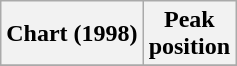<table class="wikitable sortable plainrowheaders">
<tr>
<th>Chart (1998)</th>
<th>Peak<br>position</th>
</tr>
<tr>
</tr>
</table>
